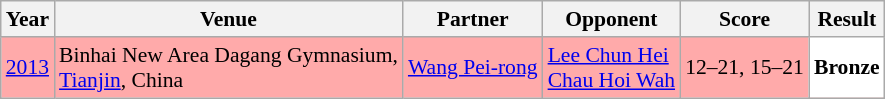<table class="sortable wikitable" style="font-size: 90%;">
<tr>
<th>Year</th>
<th>Venue</th>
<th>Partner</th>
<th>Opponent</th>
<th>Score</th>
<th>Result</th>
</tr>
<tr style="background:#FFAAAA">
<td align="center"><a href='#'>2013</a></td>
<td align="left">Binhai New Area Dagang Gymnasium,<br><a href='#'>Tianjin</a>, China</td>
<td align="left"> <a href='#'>Wang Pei-rong</a></td>
<td align="left"> <a href='#'>Lee Chun Hei</a><br> <a href='#'>Chau Hoi Wah</a></td>
<td align="left">12–21, 15–21</td>
<td style="text-align:left; background:white"> <strong>Bronze</strong></td>
</tr>
</table>
